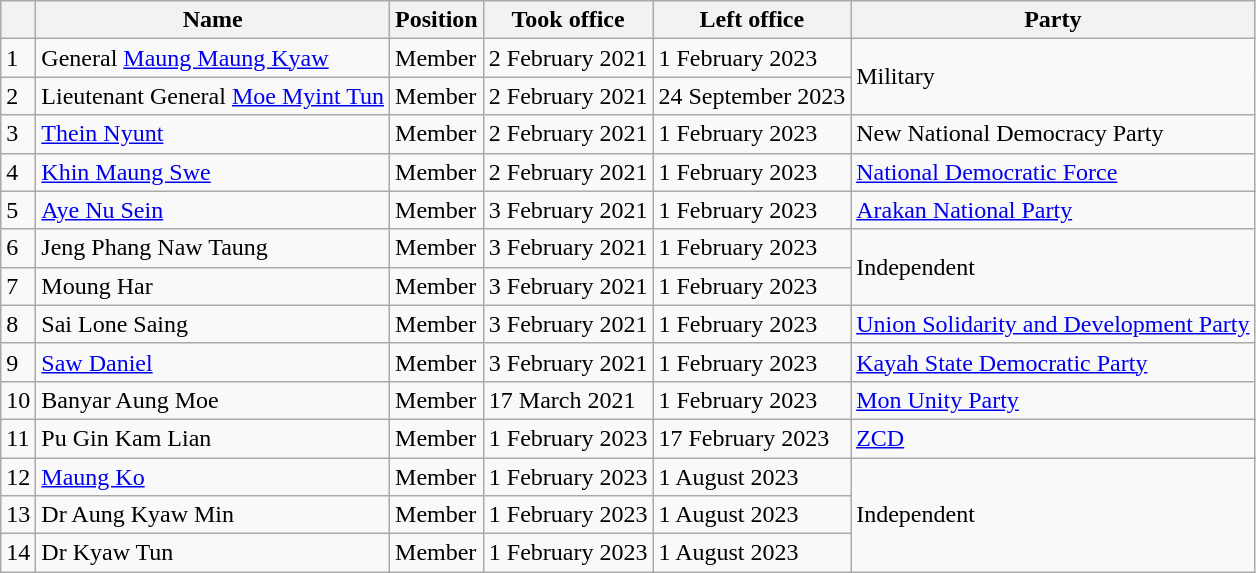<table class="wikitable">
<tr>
<th></th>
<th>Name</th>
<th>Position</th>
<th>Took office</th>
<th>Left office</th>
<th>Party</th>
</tr>
<tr>
<td>1</td>
<td>General <a href='#'>Maung Maung Kyaw</a></td>
<td>Member</td>
<td>2 February 2021</td>
<td>1 February 2023</td>
<td rowspan="2">Military</td>
</tr>
<tr>
<td>2</td>
<td>Lieutenant General <a href='#'>Moe Myint Tun</a></td>
<td>Member</td>
<td>2 February 2021</td>
<td>24 September 2023</td>
</tr>
<tr>
<td>3</td>
<td><a href='#'>Thein Nyunt</a></td>
<td>Member</td>
<td>2 February 2021</td>
<td>1 February 2023</td>
<td>New National Democracy Party</td>
</tr>
<tr>
<td>4</td>
<td><a href='#'>Khin Maung Swe</a></td>
<td>Member</td>
<td>2 February 2021</td>
<td>1 February 2023</td>
<td><a href='#'>National Democratic Force</a></td>
</tr>
<tr>
<td>5</td>
<td><a href='#'>Aye Nu Sein</a></td>
<td>Member</td>
<td>3 February 2021</td>
<td>1 February 2023</td>
<td><a href='#'>Arakan National Party</a></td>
</tr>
<tr>
<td>6</td>
<td>Jeng Phang Naw Taung</td>
<td>Member</td>
<td>3 February 2021</td>
<td>1 February 2023</td>
<td rowspan="2">Independent</td>
</tr>
<tr>
<td>7</td>
<td>Moung Har</td>
<td>Member</td>
<td>3 February 2021</td>
<td>1 February 2023</td>
</tr>
<tr>
<td>8</td>
<td>Sai Lone Saing</td>
<td>Member</td>
<td>3 February 2021</td>
<td>1 February 2023</td>
<td><a href='#'>Union Solidarity and Development Party</a></td>
</tr>
<tr>
<td>9</td>
<td><a href='#'>Saw Daniel</a></td>
<td>Member</td>
<td>3 February 2021</td>
<td>1 February 2023</td>
<td><a href='#'>Kayah State Democratic Party</a></td>
</tr>
<tr>
<td>10</td>
<td>Banyar Aung Moe</td>
<td>Member</td>
<td>17 March 2021</td>
<td>1 February 2023</td>
<td><a href='#'>Mon Unity Party</a></td>
</tr>
<tr>
<td>11</td>
<td>Pu Gin Kam Lian</td>
<td>Member</td>
<td>1 February 2023</td>
<td>17 February 2023</td>
<td><a href='#'>ZCD</a></td>
</tr>
<tr>
<td>12</td>
<td><a href='#'>Maung Ko</a></td>
<td>Member</td>
<td>1 February 2023</td>
<td>1 August 2023</td>
<td rowspan="3">Independent</td>
</tr>
<tr>
<td>13</td>
<td>Dr Aung Kyaw Min</td>
<td>Member</td>
<td>1 February 2023</td>
<td>1 August 2023</td>
</tr>
<tr>
<td>14</td>
<td>Dr Kyaw Tun</td>
<td>Member</td>
<td>1 February 2023</td>
<td>1 August 2023</td>
</tr>
</table>
